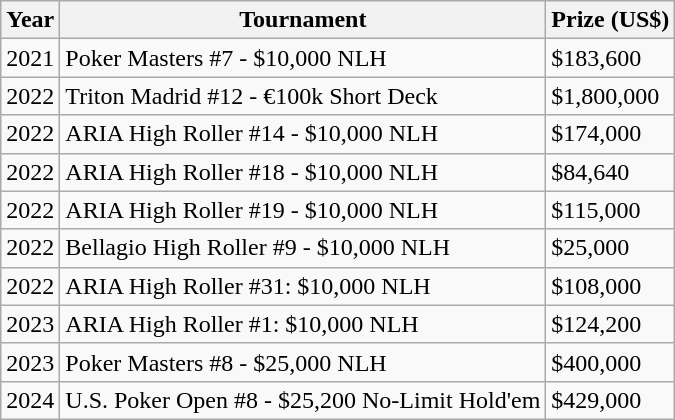<table class="wikitable">
<tr>
<th>Year</th>
<th>Tournament</th>
<th>Prize (US$)</th>
</tr>
<tr>
<td>2021</td>
<td>Poker Masters #7 - $10,000 NLH</td>
<td>$183,600</td>
</tr>
<tr>
<td>2022</td>
<td>Triton Madrid #12 - €100k Short Deck</td>
<td>$1,800,000</td>
</tr>
<tr>
<td>2022</td>
<td>ARIA High Roller #14 - $10,000 NLH</td>
<td>$174,000</td>
</tr>
<tr>
<td>2022</td>
<td>ARIA High Roller #18 - $10,000 NLH</td>
<td>$84,640</td>
</tr>
<tr>
<td>2022</td>
<td>ARIA High Roller #19 - $10,000 NLH</td>
<td>$115,000</td>
</tr>
<tr>
<td>2022</td>
<td>Bellagio High Roller #9 - $10,000 NLH</td>
<td>$25,000</td>
</tr>
<tr>
<td>2022</td>
<td>ARIA High Roller #31: $10,000 NLH</td>
<td>$108,000</td>
</tr>
<tr>
<td>2023</td>
<td>ARIA High Roller #1: $10,000 NLH</td>
<td>$124,200</td>
</tr>
<tr>
<td>2023</td>
<td>Poker Masters #8 - $25,000 NLH</td>
<td>$400,000</td>
</tr>
<tr>
<td>2024</td>
<td>U.S. Poker Open #8 - $25,200 No-Limit Hold'em</td>
<td>$429,000</td>
</tr>
</table>
